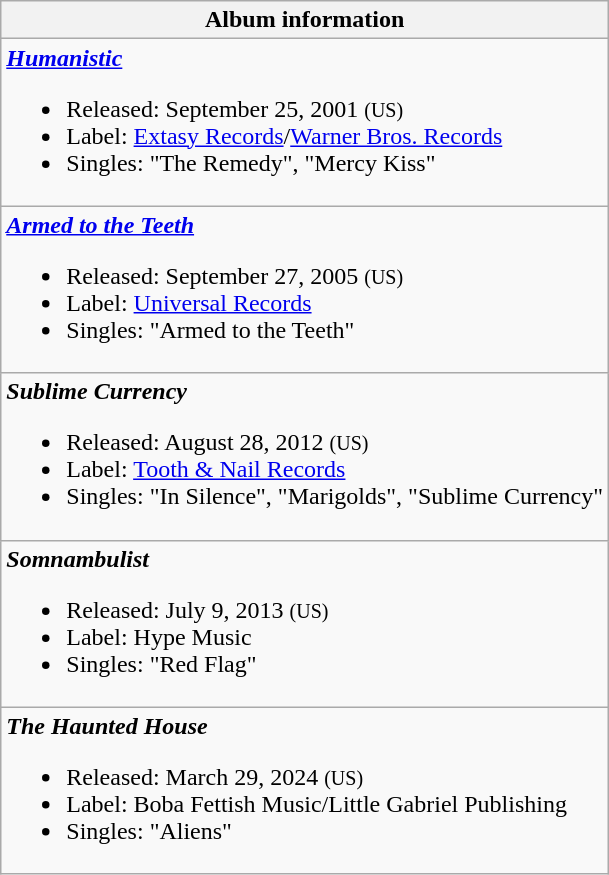<table class="wikitable">
<tr>
<th style="text-align:center;">Album information</th>
</tr>
<tr>
<td align="left"><strong><em><a href='#'>Humanistic</a></em></strong><br><ul><li>Released:  September 25, 2001 <small>(US)</small></li><li>Label: <a href='#'>Extasy Records</a>/<a href='#'>Warner Bros. Records</a></li><li>Singles: "The Remedy", "Mercy Kiss"</li></ul></td>
</tr>
<tr>
<td align="left"><strong><em><a href='#'>Armed to the Teeth</a></em></strong><br><ul><li>Released:  September 27, 2005  <small>(US)</small></li><li>Label: <a href='#'>Universal Records</a></li><li>Singles: "Armed to the Teeth"</li></ul></td>
</tr>
<tr>
<td align="left"><strong><em>Sublime Currency</em></strong><br><ul><li>Released:  August 28, 2012  <small>(US)</small></li><li>Label: <a href='#'>Tooth & Nail Records</a></li><li>Singles: "In Silence", "Marigolds", "Sublime Currency"</li></ul></td>
</tr>
<tr>
<td align="left"><strong><em>Somnambulist</em></strong><br><ul><li>Released: July 9, 2013  <small>(US)</small></li><li>Label: Hype Music</li><li>Singles: "Red Flag"</li></ul></td>
</tr>
<tr>
<td align="left"><strong><em>The Haunted House</em></strong><br><ul><li>Released: March 29, 2024  <small>(US)</small></li><li>Label: Boba Fettish Music/Little Gabriel Publishing</li><li>Singles: "Aliens"</li></ul></td>
</tr>
</table>
